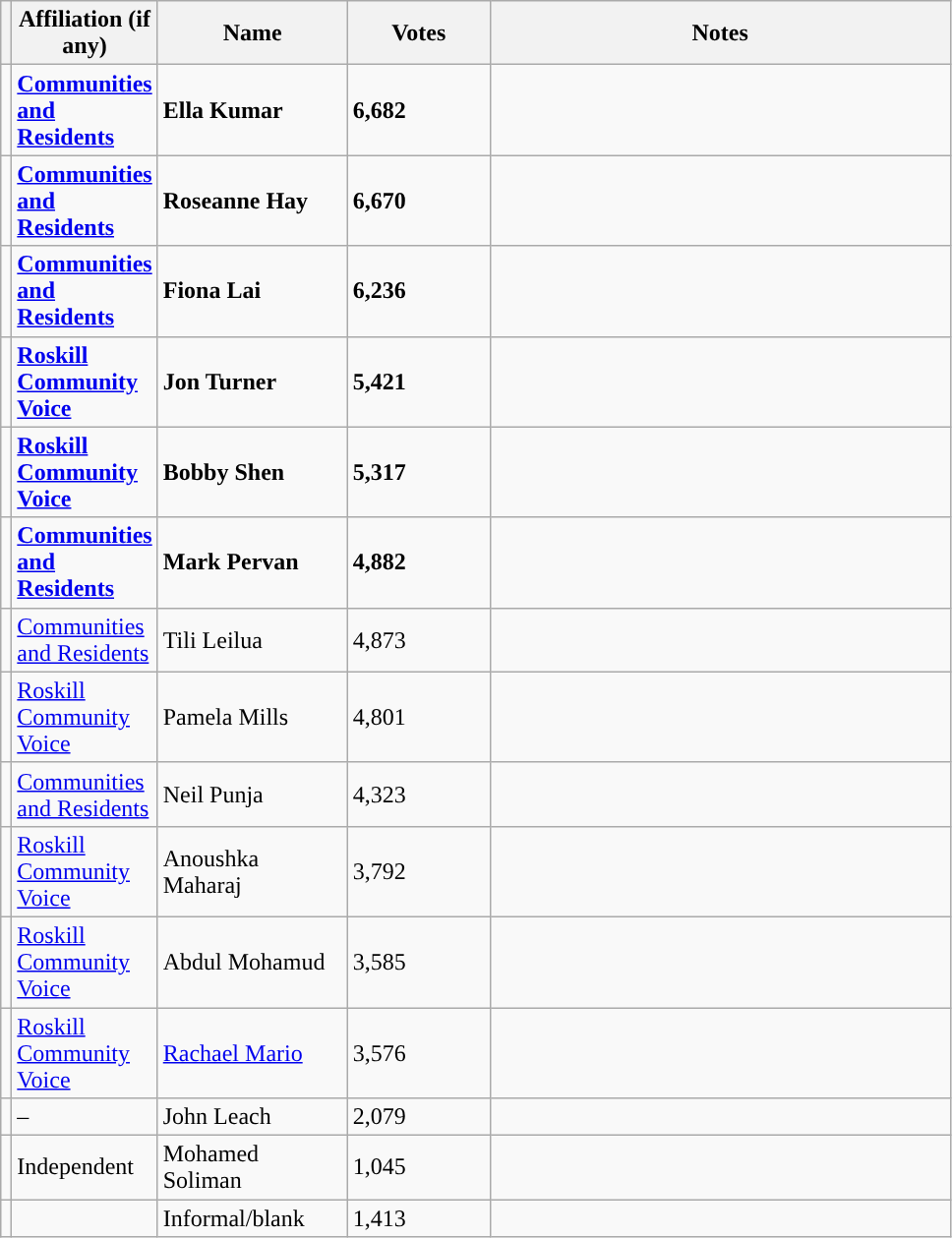<table class="wikitable" style="width:51%;">
<tr>
<th style="width:1%;"></th>
<th style="width:15%;">Affiliation (if any)</th>
<th style="width:20%;">Name</th>
<th style="width:15%;">Votes</th>
<th>Notes</th>
</tr>
<tr>
<td></td>
<td><strong><a href='#'>Communities and Residents</a> </strong></td>
<td><strong>Ella Kumar</strong></td>
<td><strong>6,682</strong></td>
<td></td>
</tr>
<tr>
<td></td>
<td><strong><a href='#'>Communities and Residents</a> </strong></td>
<td><strong>Roseanne Hay</strong></td>
<td><strong>6,670</strong></td>
<td></td>
</tr>
<tr>
<td bgcolor=></td>
<td><strong><a href='#'>Communities and Residents</a> </strong></td>
<td><strong>Fiona Lai</strong></td>
<td><strong>6,236</strong></td>
<td></td>
</tr>
<tr>
<td bgcolor=></td>
<td><strong><a href='#'>Roskill Community Voice</a></strong></td>
<td><strong>Jon Turner</strong></td>
<td><strong>5,421</strong></td>
<td></td>
</tr>
<tr>
<td bgcolor=></td>
<td><strong><a href='#'>Roskill Community Voice</a></strong></td>
<td><strong>Bobby Shen</strong></td>
<td><strong>5,317</strong></td>
<td></td>
</tr>
<tr>
<td bgcolor=></td>
<td><strong><a href='#'>Communities and Residents</a> </strong></td>
<td><strong>Mark Pervan</strong></td>
<td><strong>4,882</strong></td>
<td></td>
</tr>
<tr>
<td bgcolor=></td>
<td><a href='#'>Communities and Residents</a></td>
<td>Tili Leilua</td>
<td>4,873</td>
<td></td>
</tr>
<tr>
<td bgcolor=></td>
<td><a href='#'>Roskill Community Voice</a></td>
<td>Pamela Mills</td>
<td>4,801</td>
<td></td>
</tr>
<tr>
<td bgcolor=></td>
<td><a href='#'>Communities and Residents</a></td>
<td>Neil Punja</td>
<td>4,323</td>
</tr>
<tr>
<td bgcolor=></td>
<td><a href='#'>Roskill Community Voice</a></td>
<td>Anoushka Maharaj</td>
<td>3,792</td>
<td></td>
</tr>
<tr>
<td></td>
<td><a href='#'>Roskill Community Voice</a></td>
<td>Abdul Mohamud</td>
<td>3,585</td>
<td></td>
</tr>
<tr>
<td></td>
<td><a href='#'>Roskill Community Voice</a></td>
<td><a href='#'>Rachael Mario</a></td>
<td>3,576</td>
<td></td>
</tr>
<tr>
<td bgcolor=></td>
<td>–</td>
<td>John Leach</td>
<td>2,079</td>
<td></td>
</tr>
<tr>
<td bgcolor=></td>
<td>Independent</td>
<td>Mohamed Soliman</td>
<td>1,045</td>
<td></td>
</tr>
<tr>
<td></td>
<td></td>
<td>Informal/blank</td>
<td>1,413</td>
<td></td>
</tr>
</table>
